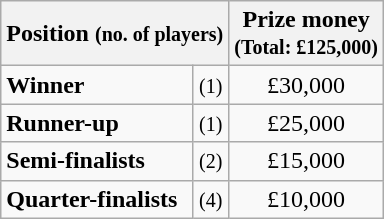<table class="wikitable">
<tr>
<th colspan=2>Position <small>(no. of players)</small></th>
<th>Prize money<br><small>(Total: £125,000)</small></th>
</tr>
<tr>
<td><strong>Winner</strong></td>
<td align=center><small>(1)</small></td>
<td align=center>£30,000</td>
</tr>
<tr>
<td><strong>Runner-up</strong></td>
<td align=center><small>(1)</small></td>
<td align=center>£25,000</td>
</tr>
<tr>
<td><strong>Semi-finalists</strong></td>
<td align=center><small>(2)</small></td>
<td align=center>£15,000</td>
</tr>
<tr>
<td><strong>Quarter-finalists</strong></td>
<td align=center><small>(4)</small></td>
<td align=center>£10,000</td>
</tr>
</table>
